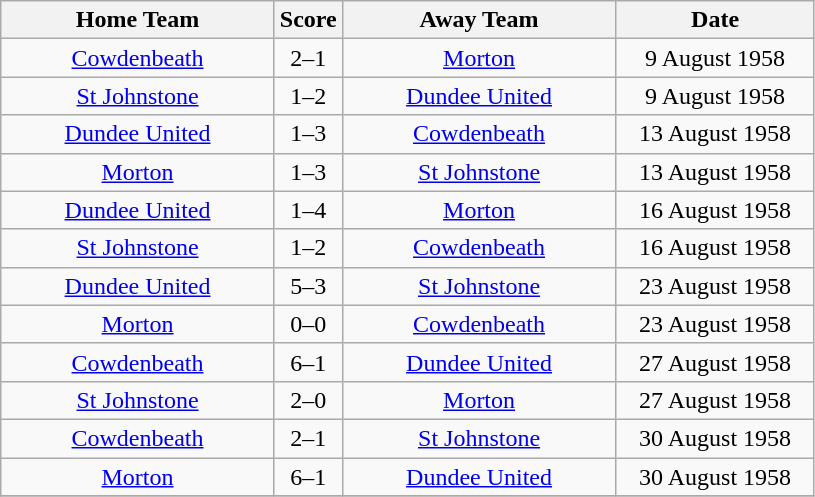<table class="wikitable" style="text-align:center;">
<tr>
<th width=175>Home Team</th>
<th width=20>Score</th>
<th width=175>Away Team</th>
<th width= 125>Date</th>
</tr>
<tr>
<td><a href='#'>Cowdenbeath</a></td>
<td>2–1</td>
<td><a href='#'>Morton</a></td>
<td>9 August 1958</td>
</tr>
<tr>
<td><a href='#'>St Johnstone</a></td>
<td>1–2</td>
<td><a href='#'>Dundee United</a></td>
<td>9 August 1958</td>
</tr>
<tr>
<td><a href='#'>Dundee United</a></td>
<td>1–3</td>
<td><a href='#'>Cowdenbeath</a></td>
<td>13 August 1958</td>
</tr>
<tr>
<td><a href='#'>Morton</a></td>
<td>1–3</td>
<td><a href='#'>St Johnstone</a></td>
<td>13 August 1958</td>
</tr>
<tr>
<td><a href='#'>Dundee United</a></td>
<td>1–4</td>
<td><a href='#'>Morton</a></td>
<td>16 August 1958</td>
</tr>
<tr>
<td><a href='#'>St Johnstone</a></td>
<td>1–2</td>
<td><a href='#'>Cowdenbeath</a></td>
<td>16 August 1958</td>
</tr>
<tr>
<td><a href='#'>Dundee United</a></td>
<td>5–3</td>
<td><a href='#'>St Johnstone</a></td>
<td>23 August 1958</td>
</tr>
<tr>
<td><a href='#'>Morton</a></td>
<td>0–0</td>
<td><a href='#'>Cowdenbeath</a></td>
<td>23 August 1958</td>
</tr>
<tr>
<td><a href='#'>Cowdenbeath</a></td>
<td>6–1</td>
<td><a href='#'>Dundee United</a></td>
<td>27 August 1958</td>
</tr>
<tr>
<td><a href='#'>St Johnstone</a></td>
<td>2–0</td>
<td><a href='#'>Morton</a></td>
<td>27 August 1958</td>
</tr>
<tr>
<td><a href='#'>Cowdenbeath</a></td>
<td>2–1</td>
<td><a href='#'>St Johnstone</a></td>
<td>30 August 1958</td>
</tr>
<tr>
<td><a href='#'>Morton</a></td>
<td>6–1</td>
<td><a href='#'>Dundee United</a></td>
<td>30 August 1958</td>
</tr>
<tr>
</tr>
</table>
